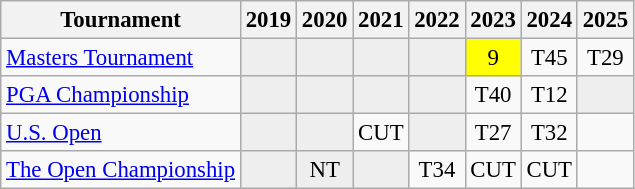<table class="wikitable" style="font-size:95%;text-align:center;">
<tr>
<th>Tournament</th>
<th>2019</th>
<th>2020</th>
<th>2021</th>
<th>2022</th>
<th>2023</th>
<th>2024</th>
<th>2025</th>
</tr>
<tr>
<td align=left><a href='#'>Masters Tournament</a></td>
<td style="background:#eeeeee;"></td>
<td style="background:#eeeeee;"></td>
<td style="background:#eeeeee;"></td>
<td style="background:#eeeeee;"></td>
<td style="background:yellow;">9</td>
<td>T45</td>
<td>T29</td>
</tr>
<tr>
<td align=left><a href='#'>PGA Championship</a></td>
<td style="background:#eeeeee;"></td>
<td style="background:#eeeeee;"></td>
<td style="background:#eeeeee;"></td>
<td style="background:#eeeeee;"></td>
<td>T40</td>
<td>T12</td>
<td style="background:#eeeeee;"></td>
</tr>
<tr>
<td align=left><a href='#'>U.S. Open</a></td>
<td style="background:#eeeeee;"></td>
<td style="background:#eeeeee;"></td>
<td>CUT</td>
<td style="background:#eeeeee;"></td>
<td>T27</td>
<td>T32</td>
<td></td>
</tr>
<tr>
<td align=left><a href='#'>The Open Championship</a></td>
<td style="background:#eeeeee;"></td>
<td style="background:#eeeeee;">NT</td>
<td style="background:#eeeeee;"></td>
<td>T34</td>
<td>CUT</td>
<td>CUT</td>
<td></td>
</tr>
</table>
